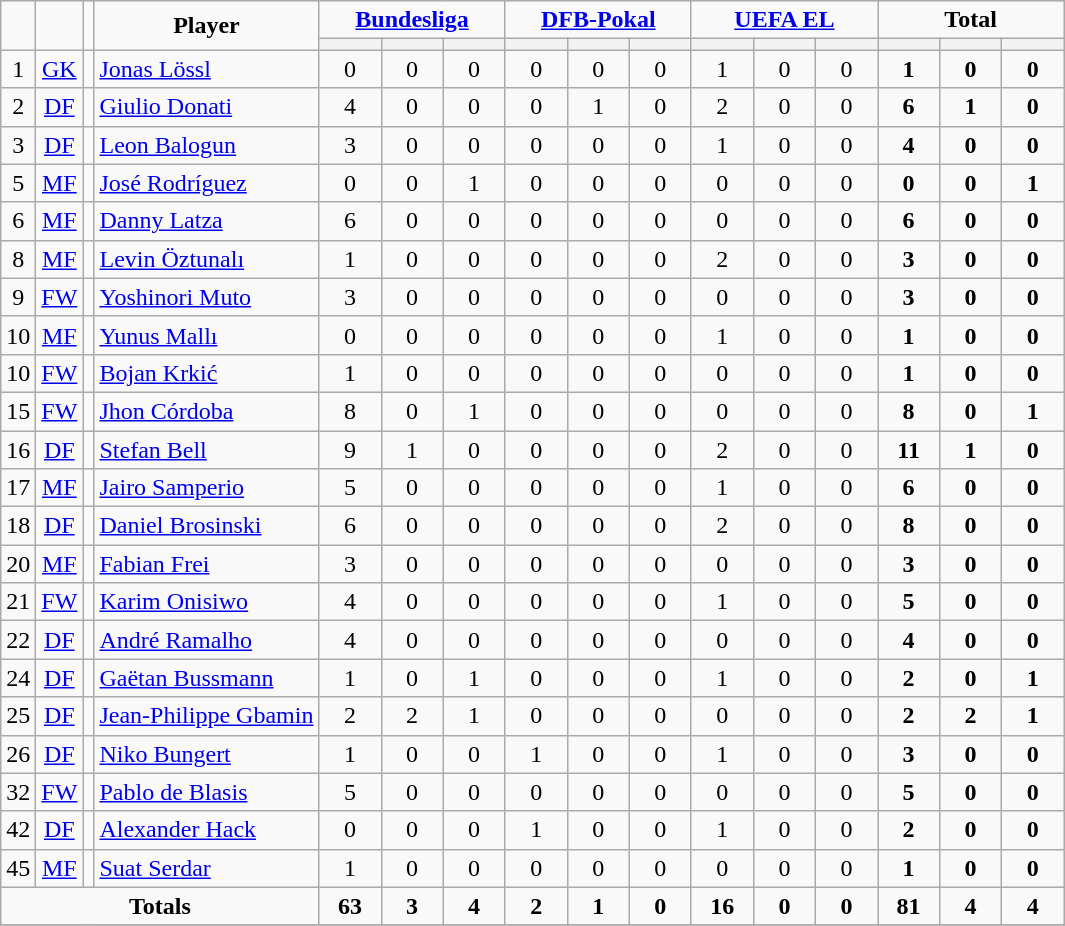<table class="wikitable" style="text-align:center;">
<tr>
<td rowspan="2" !width=15><strong></strong></td>
<td rowspan="2" !width=15><strong></strong></td>
<td rowspan="2" !width=15><strong></strong></td>
<td rowspan="2" !width=120><strong>Player</strong></td>
<td colspan="3"><strong><a href='#'>Bundesliga</a></strong></td>
<td colspan="3"><strong><a href='#'>DFB-Pokal</a></strong></td>
<td colspan="3"><strong><a href='#'>UEFA EL</a></strong></td>
<td colspan="3"><strong>Total</strong></td>
</tr>
<tr>
<th width=34; background:#fe9;"></th>
<th width=34; background:#fe9;"></th>
<th width=34; background:#ff8888;"></th>
<th width=34; background:#fe9;"></th>
<th width=34; background:#fe9;"></th>
<th width=34; background:#ff8888;"></th>
<th width=34; background:#fe9;"></th>
<th width=34; background:#fe9;"></th>
<th width=34; background:#ff8888;"></th>
<th width=34; background:#fe9;"></th>
<th width=34; background:#fe9;"></th>
<th width=34; background:#ff8888;"></th>
</tr>
<tr>
<td>1</td>
<td><a href='#'>GK</a></td>
<td></td>
<td align=left><a href='#'>Jonas Lössl</a></td>
<td>0</td>
<td>0</td>
<td>0</td>
<td>0</td>
<td>0</td>
<td>0</td>
<td>1</td>
<td>0</td>
<td>0</td>
<td><strong>1</strong></td>
<td><strong>0</strong></td>
<td><strong>0</strong></td>
</tr>
<tr>
<td>2</td>
<td><a href='#'>DF</a></td>
<td></td>
<td align=left><a href='#'>Giulio Donati</a></td>
<td>4</td>
<td>0</td>
<td>0</td>
<td>0</td>
<td>1</td>
<td>0</td>
<td>2</td>
<td>0</td>
<td>0</td>
<td><strong>6</strong></td>
<td><strong>1</strong></td>
<td><strong>0</strong></td>
</tr>
<tr>
<td>3</td>
<td><a href='#'>DF</a></td>
<td></td>
<td align=left><a href='#'>Leon Balogun</a></td>
<td>3</td>
<td>0</td>
<td>0</td>
<td>0</td>
<td>0</td>
<td>0</td>
<td>1</td>
<td>0</td>
<td>0</td>
<td><strong>4</strong></td>
<td><strong>0</strong></td>
<td><strong>0</strong></td>
</tr>
<tr>
<td>5</td>
<td><a href='#'>MF</a></td>
<td></td>
<td align=left><a href='#'>José Rodríguez</a></td>
<td>0</td>
<td>0</td>
<td>1</td>
<td>0</td>
<td>0</td>
<td>0</td>
<td>0</td>
<td>0</td>
<td>0</td>
<td><strong>0</strong></td>
<td><strong>0</strong></td>
<td><strong>1</strong></td>
</tr>
<tr>
<td>6</td>
<td><a href='#'>MF</a></td>
<td></td>
<td align=left><a href='#'>Danny Latza</a></td>
<td>6</td>
<td>0</td>
<td>0</td>
<td>0</td>
<td>0</td>
<td>0</td>
<td>0</td>
<td>0</td>
<td>0</td>
<td><strong>6</strong></td>
<td><strong>0</strong></td>
<td><strong>0</strong></td>
</tr>
<tr>
<td>8</td>
<td><a href='#'>MF</a></td>
<td></td>
<td align=left><a href='#'>Levin Öztunalı</a></td>
<td>1</td>
<td>0</td>
<td>0</td>
<td>0</td>
<td>0</td>
<td>0</td>
<td>2</td>
<td>0</td>
<td>0</td>
<td><strong>3</strong></td>
<td><strong>0</strong></td>
<td><strong>0</strong></td>
</tr>
<tr>
<td>9</td>
<td><a href='#'>FW</a></td>
<td></td>
<td align=left><a href='#'>Yoshinori Muto</a></td>
<td>3</td>
<td>0</td>
<td>0</td>
<td>0</td>
<td>0</td>
<td>0</td>
<td>0</td>
<td>0</td>
<td>0</td>
<td><strong>3</strong></td>
<td><strong>0</strong></td>
<td><strong>0</strong></td>
</tr>
<tr>
<td>10</td>
<td><a href='#'>MF</a></td>
<td></td>
<td align=left><a href='#'>Yunus Mallı</a></td>
<td>0</td>
<td>0</td>
<td>0</td>
<td>0</td>
<td>0</td>
<td>0</td>
<td>1</td>
<td>0</td>
<td>0</td>
<td><strong>1</strong></td>
<td><strong>0</strong></td>
<td><strong>0</strong></td>
</tr>
<tr>
<td>10</td>
<td><a href='#'>FW</a></td>
<td></td>
<td align=left><a href='#'>Bojan Krkić</a></td>
<td>1</td>
<td>0</td>
<td>0</td>
<td>0</td>
<td>0</td>
<td>0</td>
<td>0</td>
<td>0</td>
<td>0</td>
<td><strong>1</strong></td>
<td><strong>0</strong></td>
<td><strong>0</strong></td>
</tr>
<tr>
<td>15</td>
<td><a href='#'>FW</a></td>
<td></td>
<td align=left><a href='#'>Jhon Córdoba</a></td>
<td>8</td>
<td>0</td>
<td>1</td>
<td>0</td>
<td>0</td>
<td>0</td>
<td>0</td>
<td>0</td>
<td>0</td>
<td><strong>8</strong></td>
<td><strong>0</strong></td>
<td><strong>1</strong></td>
</tr>
<tr>
<td>16</td>
<td><a href='#'>DF</a></td>
<td></td>
<td align=left><a href='#'>Stefan Bell</a></td>
<td>9</td>
<td>1</td>
<td>0</td>
<td>0</td>
<td>0</td>
<td>0</td>
<td>2</td>
<td>0</td>
<td>0</td>
<td><strong>11</strong></td>
<td><strong>1</strong></td>
<td><strong>0</strong></td>
</tr>
<tr>
<td>17</td>
<td><a href='#'>MF</a></td>
<td></td>
<td align=left><a href='#'>Jairo Samperio</a></td>
<td>5</td>
<td>0</td>
<td>0</td>
<td>0</td>
<td>0</td>
<td>0</td>
<td>1</td>
<td>0</td>
<td>0</td>
<td><strong>6</strong></td>
<td><strong>0</strong></td>
<td><strong>0</strong></td>
</tr>
<tr>
<td>18</td>
<td><a href='#'>DF</a></td>
<td></td>
<td align=left><a href='#'>Daniel Brosinski</a></td>
<td>6</td>
<td>0</td>
<td>0</td>
<td>0</td>
<td>0</td>
<td>0</td>
<td>2</td>
<td>0</td>
<td>0</td>
<td><strong>8</strong></td>
<td><strong>0</strong></td>
<td><strong>0</strong></td>
</tr>
<tr>
<td>20</td>
<td><a href='#'>MF</a></td>
<td></td>
<td align=left><a href='#'>Fabian Frei</a></td>
<td>3</td>
<td>0</td>
<td>0</td>
<td>0</td>
<td>0</td>
<td>0</td>
<td>0</td>
<td>0</td>
<td>0</td>
<td><strong>3</strong></td>
<td><strong>0</strong></td>
<td><strong>0</strong></td>
</tr>
<tr>
<td>21</td>
<td><a href='#'>FW</a></td>
<td></td>
<td align=left><a href='#'>Karim Onisiwo</a></td>
<td>4</td>
<td>0</td>
<td>0</td>
<td>0</td>
<td>0</td>
<td>0</td>
<td>1</td>
<td>0</td>
<td>0</td>
<td><strong>5</strong></td>
<td><strong>0</strong></td>
<td><strong>0</strong></td>
</tr>
<tr>
<td>22</td>
<td><a href='#'>DF</a></td>
<td></td>
<td align=left><a href='#'>André Ramalho</a></td>
<td>4</td>
<td>0</td>
<td>0</td>
<td>0</td>
<td>0</td>
<td>0</td>
<td>0</td>
<td>0</td>
<td>0</td>
<td><strong>4</strong></td>
<td><strong>0</strong></td>
<td><strong>0</strong></td>
</tr>
<tr>
<td>24</td>
<td><a href='#'>DF</a></td>
<td></td>
<td align=left><a href='#'>Gaëtan Bussmann</a></td>
<td>1</td>
<td>0</td>
<td>1</td>
<td>0</td>
<td>0</td>
<td>0</td>
<td>1</td>
<td>0</td>
<td>0</td>
<td><strong>2</strong></td>
<td><strong>0</strong></td>
<td><strong>1</strong></td>
</tr>
<tr>
<td>25</td>
<td><a href='#'>DF</a></td>
<td></td>
<td align=left><a href='#'>Jean-Philippe Gbamin</a></td>
<td>2</td>
<td>2</td>
<td>1</td>
<td>0</td>
<td>0</td>
<td>0</td>
<td>0</td>
<td>0</td>
<td>0</td>
<td><strong>2</strong></td>
<td><strong>2</strong></td>
<td><strong>1</strong></td>
</tr>
<tr>
<td>26</td>
<td><a href='#'>DF</a></td>
<td></td>
<td align=left><a href='#'>Niko Bungert</a></td>
<td>1</td>
<td>0</td>
<td>0</td>
<td>1</td>
<td>0</td>
<td>0</td>
<td>1</td>
<td>0</td>
<td>0</td>
<td><strong>3</strong></td>
<td><strong>0</strong></td>
<td><strong>0</strong></td>
</tr>
<tr>
<td>32</td>
<td><a href='#'>FW</a></td>
<td></td>
<td align=left><a href='#'>Pablo de Blasis</a></td>
<td>5</td>
<td>0</td>
<td>0</td>
<td>0</td>
<td>0</td>
<td>0</td>
<td>0</td>
<td>0</td>
<td>0</td>
<td><strong>5</strong></td>
<td><strong>0</strong></td>
<td><strong>0</strong></td>
</tr>
<tr>
<td>42</td>
<td><a href='#'>DF</a></td>
<td></td>
<td align=left><a href='#'>Alexander Hack</a></td>
<td>0</td>
<td>0</td>
<td>0</td>
<td>1</td>
<td>0</td>
<td>0</td>
<td>1</td>
<td>0</td>
<td>0</td>
<td><strong>2</strong></td>
<td><strong>0</strong></td>
<td><strong>0</strong></td>
</tr>
<tr>
<td>45</td>
<td><a href='#'>MF</a></td>
<td></td>
<td align=left><a href='#'>Suat Serdar</a></td>
<td>1</td>
<td>0</td>
<td>0</td>
<td>0</td>
<td>0</td>
<td>0</td>
<td>0</td>
<td>0</td>
<td>0</td>
<td><strong>1</strong></td>
<td><strong>0</strong></td>
<td><strong>0</strong></td>
</tr>
<tr>
<td colspan=4><strong>Totals</strong></td>
<td><strong>63</strong></td>
<td><strong>3</strong></td>
<td><strong>4</strong></td>
<td><strong>2</strong></td>
<td><strong>1</strong></td>
<td><strong>0</strong></td>
<td><strong>16</strong></td>
<td><strong>0</strong></td>
<td><strong>0</strong></td>
<td><strong>81</strong></td>
<td><strong>4</strong></td>
<td><strong>4</strong></td>
</tr>
<tr>
</tr>
</table>
